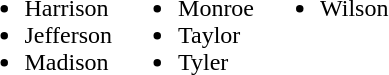<table border="0">
<tr>
<td valign="top"><br><ul><li>Harrison</li><li>Jefferson</li><li>Madison</li></ul></td>
<td valign="top"><br><ul><li>Monroe</li><li>Taylor</li><li>Tyler</li></ul></td>
<td valign="top"><br><ul><li>Wilson</li></ul></td>
</tr>
</table>
